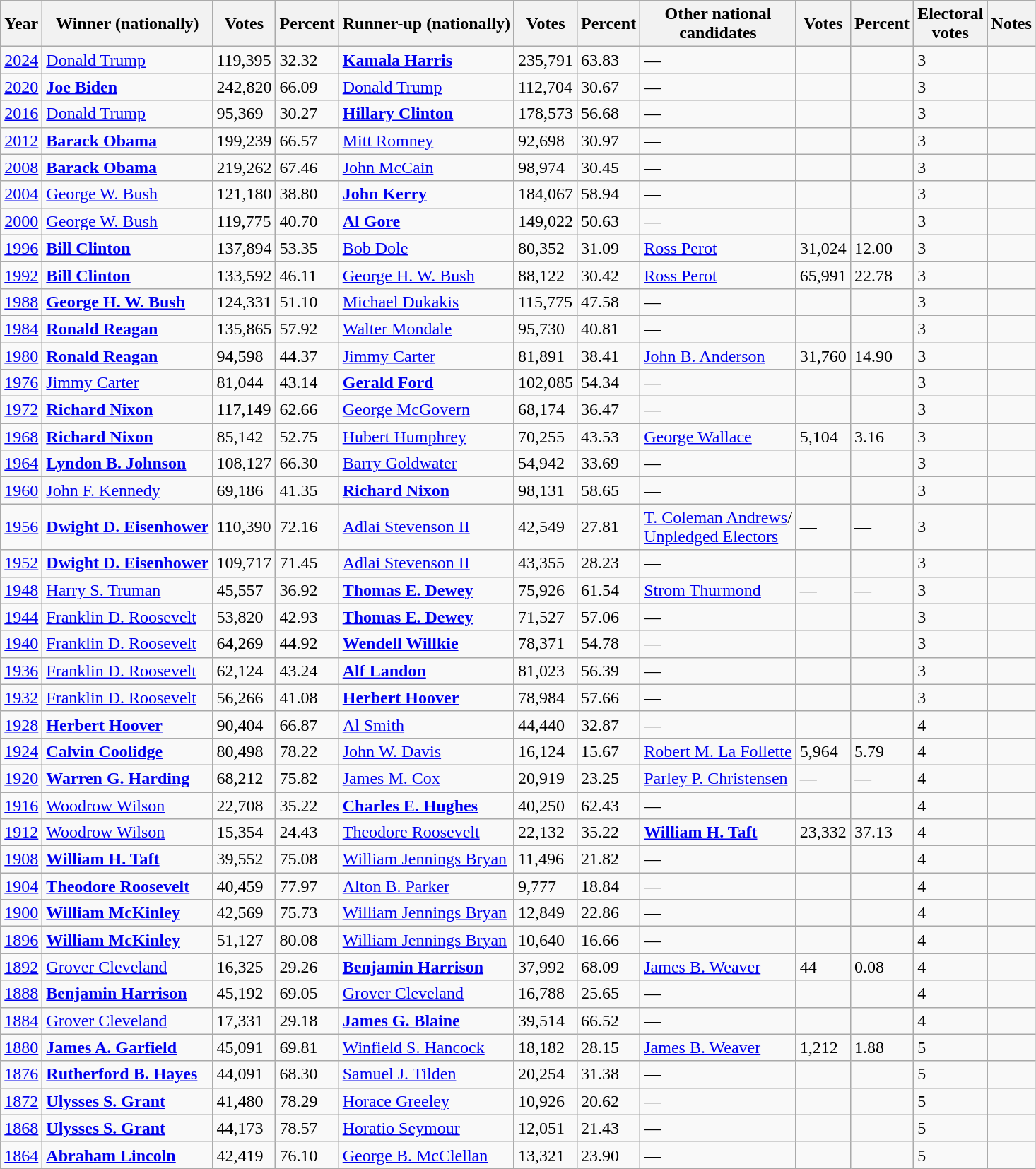<table class="wikitable sortable">
<tr>
<th data-sort-type="number">Year</th>
<th>Winner (nationally)</th>
<th data-sort-type="number">Votes</th>
<th data-sort-type="number">Percent</th>
<th>Runner-up (nationally)</th>
<th data-sort-type="number">Votes</th>
<th data-sort-type="number">Percent</th>
<th>Other national<br>candidates</th>
<th data-sort-type="number">Votes</th>
<th data-sort-type="number">Percent</th>
<th data-sort-type="number">Electoral<br>votes</th>
<th class="unsortable">Notes</th>
</tr>
<tr>
<td><a href='#'>2024</a></td>
<td><a href='#'>Donald Trump</a></td>
<td>119,395</td>
<td>32.32</td>
<td><strong><a href='#'>Kamala Harris</a></strong></td>
<td>235,791</td>
<td>63.83</td>
<td>—</td>
<td></td>
<td></td>
<td>3</td>
<td></td>
</tr>
<tr>
<td><a href='#'>2020</a></td>
<td><strong><a href='#'>Joe Biden</a></strong></td>
<td>242,820</td>
<td>66.09</td>
<td><a href='#'>Donald Trump</a></td>
<td>112,704</td>
<td>30.67</td>
<td>—</td>
<td></td>
<td></td>
<td>3</td>
<td></td>
</tr>
<tr>
<td><a href='#'>2016</a></td>
<td><a href='#'>Donald Trump</a></td>
<td>95,369</td>
<td>30.27</td>
<td><strong><a href='#'>Hillary Clinton</a></strong></td>
<td>178,573</td>
<td>56.68</td>
<td>—</td>
<td></td>
<td></td>
<td>3</td>
<td></td>
</tr>
<tr>
<td><a href='#'>2012</a></td>
<td><strong><a href='#'>Barack Obama</a></strong></td>
<td>199,239</td>
<td>66.57</td>
<td><a href='#'>Mitt Romney</a></td>
<td>92,698</td>
<td>30.97</td>
<td>—</td>
<td></td>
<td></td>
<td>3</td>
<td></td>
</tr>
<tr>
<td><a href='#'>2008</a></td>
<td><strong><a href='#'>Barack Obama</a></strong></td>
<td>219,262</td>
<td>67.46</td>
<td><a href='#'>John McCain</a></td>
<td>98,974</td>
<td>30.45</td>
<td>—</td>
<td></td>
<td></td>
<td>3</td>
<td></td>
</tr>
<tr>
<td><a href='#'>2004</a></td>
<td><a href='#'>George W. Bush</a></td>
<td>121,180</td>
<td>38.80</td>
<td><strong><a href='#'>John Kerry</a></strong></td>
<td>184,067</td>
<td>58.94</td>
<td>—</td>
<td></td>
<td></td>
<td>3</td>
<td></td>
</tr>
<tr>
<td><a href='#'>2000</a></td>
<td><a href='#'>George W. Bush</a></td>
<td>119,775</td>
<td>40.70</td>
<td><strong><a href='#'>Al Gore</a></strong></td>
<td>149,022</td>
<td>50.63</td>
<td>—</td>
<td></td>
<td></td>
<td>3</td>
<td></td>
</tr>
<tr>
<td><a href='#'>1996</a></td>
<td><strong><a href='#'>Bill Clinton</a></strong></td>
<td>137,894</td>
<td>53.35</td>
<td><a href='#'>Bob Dole</a></td>
<td>80,352</td>
<td>31.09</td>
<td><a href='#'>Ross Perot</a></td>
<td>31,024</td>
<td>12.00</td>
<td>3</td>
<td></td>
</tr>
<tr>
<td><a href='#'>1992</a></td>
<td><strong><a href='#'>Bill Clinton</a></strong></td>
<td>133,592</td>
<td>46.11</td>
<td><a href='#'>George H. W. Bush</a></td>
<td>88,122</td>
<td>30.42</td>
<td><a href='#'>Ross Perot</a></td>
<td>65,991</td>
<td>22.78</td>
<td>3</td>
<td></td>
</tr>
<tr>
<td><a href='#'>1988</a></td>
<td><strong><a href='#'>George H. W. Bush</a></strong></td>
<td>124,331</td>
<td>51.10</td>
<td><a href='#'>Michael Dukakis</a></td>
<td>115,775</td>
<td>47.58</td>
<td>—</td>
<td></td>
<td></td>
<td>3</td>
<td></td>
</tr>
<tr>
<td><a href='#'>1984</a></td>
<td><strong><a href='#'>Ronald Reagan</a></strong></td>
<td>135,865</td>
<td>57.92</td>
<td><a href='#'>Walter Mondale</a></td>
<td>95,730</td>
<td>40.81</td>
<td>—</td>
<td></td>
<td></td>
<td>3</td>
<td></td>
</tr>
<tr>
<td><a href='#'>1980</a></td>
<td><strong><a href='#'>Ronald Reagan</a></strong></td>
<td>94,598</td>
<td>44.37</td>
<td><a href='#'>Jimmy Carter</a></td>
<td>81,891</td>
<td>38.41</td>
<td><a href='#'>John B. Anderson</a></td>
<td>31,760</td>
<td>14.90</td>
<td>3</td>
<td></td>
</tr>
<tr>
<td><a href='#'>1976</a></td>
<td><a href='#'>Jimmy Carter</a></td>
<td>81,044</td>
<td>43.14</td>
<td><strong><a href='#'>Gerald Ford</a></strong></td>
<td>102,085</td>
<td>54.34</td>
<td>—</td>
<td></td>
<td></td>
<td>3</td>
<td></td>
</tr>
<tr>
<td><a href='#'>1972</a></td>
<td><strong><a href='#'>Richard Nixon</a></strong></td>
<td>117,149</td>
<td>62.66</td>
<td><a href='#'>George McGovern</a></td>
<td>68,174</td>
<td>36.47</td>
<td>—</td>
<td></td>
<td></td>
<td>3</td>
<td></td>
</tr>
<tr>
<td><a href='#'>1968</a></td>
<td><strong><a href='#'>Richard Nixon</a></strong></td>
<td>85,142</td>
<td>52.75</td>
<td><a href='#'>Hubert Humphrey</a></td>
<td>70,255</td>
<td>43.53</td>
<td><a href='#'>George Wallace</a></td>
<td>5,104</td>
<td>3.16</td>
<td>3</td>
<td></td>
</tr>
<tr>
<td><a href='#'>1964</a></td>
<td><strong><a href='#'>Lyndon B. Johnson</a></strong></td>
<td>108,127</td>
<td>66.30</td>
<td><a href='#'>Barry Goldwater</a></td>
<td>54,942</td>
<td>33.69</td>
<td>—</td>
<td></td>
<td></td>
<td>3</td>
<td></td>
</tr>
<tr>
<td><a href='#'>1960</a></td>
<td><a href='#'>John F. Kennedy</a></td>
<td>69,186</td>
<td>41.35</td>
<td><strong><a href='#'>Richard Nixon</a></strong></td>
<td>98,131</td>
<td>58.65</td>
<td>—</td>
<td></td>
<td></td>
<td>3</td>
<td></td>
</tr>
<tr>
<td><a href='#'>1956</a></td>
<td><strong><a href='#'>Dwight D. Eisenhower</a></strong></td>
<td>110,390</td>
<td>72.16</td>
<td><a href='#'>Adlai Stevenson II</a></td>
<td>42,549</td>
<td>27.81</td>
<td><a href='#'>T. Coleman Andrews</a>/<br><a href='#'>Unpledged Electors</a></td>
<td>—</td>
<td>—</td>
<td>3</td>
<td></td>
</tr>
<tr>
<td><a href='#'>1952</a></td>
<td><strong><a href='#'>Dwight D. Eisenhower</a></strong></td>
<td>109,717</td>
<td>71.45</td>
<td><a href='#'>Adlai Stevenson II</a></td>
<td>43,355</td>
<td>28.23</td>
<td>—</td>
<td></td>
<td></td>
<td>3</td>
<td></td>
</tr>
<tr>
<td><a href='#'>1948</a></td>
<td><a href='#'>Harry S. Truman</a></td>
<td>45,557</td>
<td>36.92</td>
<td><strong><a href='#'>Thomas E. Dewey</a></strong></td>
<td>75,926</td>
<td>61.54</td>
<td><a href='#'>Strom Thurmond</a></td>
<td>—</td>
<td>—</td>
<td>3</td>
<td></td>
</tr>
<tr>
<td><a href='#'>1944</a></td>
<td><a href='#'>Franklin D. Roosevelt</a></td>
<td>53,820</td>
<td>42.93</td>
<td><strong><a href='#'>Thomas E. Dewey</a></strong></td>
<td>71,527</td>
<td>57.06</td>
<td>—</td>
<td></td>
<td></td>
<td>3</td>
<td></td>
</tr>
<tr>
<td><a href='#'>1940</a></td>
<td><a href='#'>Franklin D. Roosevelt</a></td>
<td>64,269</td>
<td>44.92</td>
<td><strong><a href='#'>Wendell Willkie</a></strong></td>
<td>78,371</td>
<td>54.78</td>
<td>—</td>
<td></td>
<td></td>
<td>3</td>
<td></td>
</tr>
<tr>
<td><a href='#'>1936</a></td>
<td><a href='#'>Franklin D. Roosevelt</a></td>
<td>62,124</td>
<td>43.24</td>
<td><strong><a href='#'>Alf Landon</a></strong></td>
<td>81,023</td>
<td>56.39</td>
<td>—</td>
<td></td>
<td></td>
<td>3</td>
<td></td>
</tr>
<tr>
<td><a href='#'>1932</a></td>
<td><a href='#'>Franklin D. Roosevelt</a></td>
<td>56,266</td>
<td>41.08</td>
<td><strong><a href='#'>Herbert Hoover</a></strong></td>
<td>78,984</td>
<td>57.66</td>
<td>—</td>
<td></td>
<td></td>
<td>3</td>
<td></td>
</tr>
<tr>
<td><a href='#'>1928</a></td>
<td><strong><a href='#'>Herbert Hoover</a></strong></td>
<td>90,404</td>
<td>66.87</td>
<td><a href='#'>Al Smith</a></td>
<td>44,440</td>
<td>32.87</td>
<td>—</td>
<td></td>
<td></td>
<td>4</td>
<td></td>
</tr>
<tr>
<td><a href='#'>1924</a></td>
<td><strong><a href='#'>Calvin Coolidge</a></strong></td>
<td>80,498</td>
<td>78.22</td>
<td><a href='#'>John W. Davis</a></td>
<td>16,124</td>
<td>15.67</td>
<td><a href='#'>Robert M. La Follette</a></td>
<td>5,964</td>
<td>5.79</td>
<td>4</td>
<td></td>
</tr>
<tr>
<td><a href='#'>1920</a></td>
<td><strong><a href='#'>Warren G. Harding</a></strong></td>
<td>68,212</td>
<td>75.82</td>
<td><a href='#'>James M. Cox</a></td>
<td>20,919</td>
<td>23.25</td>
<td><a href='#'>Parley P. Christensen</a></td>
<td>—</td>
<td>—</td>
<td>4</td>
<td></td>
</tr>
<tr>
<td><a href='#'>1916</a></td>
<td><a href='#'>Woodrow Wilson</a></td>
<td>22,708</td>
<td>35.22</td>
<td><strong><a href='#'>Charles E. Hughes</a></strong></td>
<td>40,250</td>
<td>62.43</td>
<td>—</td>
<td></td>
<td></td>
<td>4</td>
<td></td>
</tr>
<tr>
<td><a href='#'>1912</a></td>
<td><a href='#'>Woodrow Wilson</a></td>
<td>15,354</td>
<td>24.43</td>
<td><a href='#'>Theodore Roosevelt</a></td>
<td>22,132</td>
<td>35.22</td>
<td><strong><a href='#'>William H. Taft</a></strong></td>
<td>23,332</td>
<td>37.13</td>
<td>4</td>
<td></td>
</tr>
<tr>
<td><a href='#'>1908</a></td>
<td><strong><a href='#'>William H. Taft</a></strong></td>
<td>39,552</td>
<td>75.08</td>
<td><a href='#'>William Jennings Bryan</a></td>
<td>11,496</td>
<td>21.82</td>
<td>—</td>
<td></td>
<td></td>
<td>4</td>
<td></td>
</tr>
<tr>
<td><a href='#'>1904</a></td>
<td><strong><a href='#'>Theodore Roosevelt</a></strong></td>
<td>40,459</td>
<td>77.97</td>
<td><a href='#'>Alton B. Parker</a></td>
<td>9,777</td>
<td>18.84</td>
<td>—</td>
<td></td>
<td></td>
<td>4</td>
<td></td>
</tr>
<tr>
<td><a href='#'>1900</a></td>
<td><strong><a href='#'>William McKinley</a></strong></td>
<td>42,569</td>
<td>75.73</td>
<td><a href='#'>William Jennings Bryan</a></td>
<td>12,849</td>
<td>22.86</td>
<td>—</td>
<td></td>
<td></td>
<td>4</td>
<td></td>
</tr>
<tr>
<td><a href='#'>1896</a></td>
<td><strong><a href='#'>William McKinley</a></strong></td>
<td>51,127</td>
<td>80.08</td>
<td><a href='#'>William Jennings Bryan</a></td>
<td>10,640</td>
<td>16.66</td>
<td>—</td>
<td></td>
<td></td>
<td>4</td>
<td></td>
</tr>
<tr>
<td><a href='#'>1892</a></td>
<td><a href='#'>Grover Cleveland</a></td>
<td>16,325</td>
<td>29.26</td>
<td><strong><a href='#'>Benjamin Harrison</a></strong></td>
<td>37,992</td>
<td>68.09</td>
<td><a href='#'>James B. Weaver</a></td>
<td>44</td>
<td>0.08</td>
<td>4</td>
<td></td>
</tr>
<tr>
<td><a href='#'>1888</a></td>
<td><strong><a href='#'>Benjamin Harrison</a></strong></td>
<td>45,192</td>
<td>69.05</td>
<td><a href='#'>Grover Cleveland</a></td>
<td>16,788</td>
<td>25.65</td>
<td>—</td>
<td></td>
<td></td>
<td>4</td>
<td></td>
</tr>
<tr>
<td><a href='#'>1884</a></td>
<td><a href='#'>Grover Cleveland</a></td>
<td>17,331</td>
<td>29.18</td>
<td><strong><a href='#'>James G. Blaine</a></strong></td>
<td>39,514</td>
<td>66.52</td>
<td>—</td>
<td></td>
<td></td>
<td>4</td>
<td></td>
</tr>
<tr>
<td><a href='#'>1880</a></td>
<td><strong><a href='#'>James A. Garfield</a></strong></td>
<td>45,091</td>
<td>69.81</td>
<td><a href='#'>Winfield S. Hancock</a></td>
<td>18,182</td>
<td>28.15</td>
<td><a href='#'>James B. Weaver</a></td>
<td>1,212</td>
<td>1.88</td>
<td>5</td>
<td></td>
</tr>
<tr>
<td><a href='#'>1876</a></td>
<td><strong><a href='#'>Rutherford B. Hayes</a></strong></td>
<td>44,091</td>
<td>68.30</td>
<td><a href='#'>Samuel J. Tilden</a></td>
<td>20,254</td>
<td>31.38</td>
<td>—</td>
<td></td>
<td></td>
<td>5</td>
<td></td>
</tr>
<tr>
<td><a href='#'>1872</a></td>
<td><strong><a href='#'>Ulysses S. Grant</a></strong></td>
<td>41,480</td>
<td>78.29</td>
<td><a href='#'>Horace Greeley</a></td>
<td>10,926</td>
<td>20.62</td>
<td>—</td>
<td></td>
<td></td>
<td>5</td>
<td></td>
</tr>
<tr>
<td><a href='#'>1868</a></td>
<td><strong><a href='#'>Ulysses S. Grant</a></strong></td>
<td>44,173</td>
<td>78.57</td>
<td><a href='#'>Horatio Seymour</a></td>
<td>12,051</td>
<td>21.43</td>
<td>—</td>
<td></td>
<td></td>
<td>5</td>
<td></td>
</tr>
<tr>
<td><a href='#'>1864</a></td>
<td><strong><a href='#'>Abraham Lincoln</a></strong></td>
<td>42,419</td>
<td>76.10</td>
<td><a href='#'>George B. McClellan</a></td>
<td>13,321</td>
<td>23.90</td>
<td>—</td>
<td></td>
<td></td>
<td>5</td>
<td></td>
</tr>
</table>
